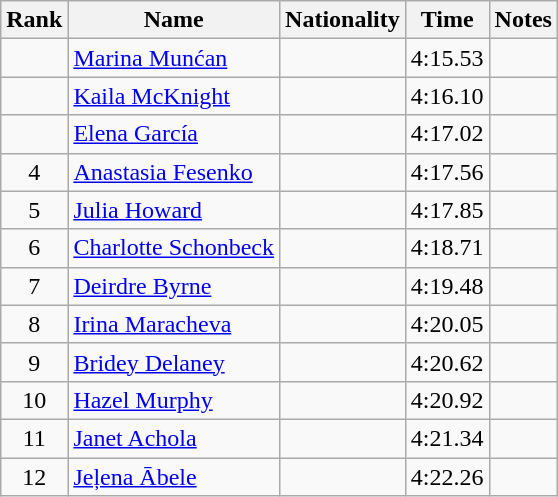<table class="wikitable sortable" style="text-align:center">
<tr>
<th>Rank</th>
<th>Name</th>
<th>Nationality</th>
<th>Time</th>
<th>Notes</th>
</tr>
<tr>
<td></td>
<td align=left><a href='#'>Marina Munćan</a></td>
<td align=left></td>
<td>4:15.53</td>
<td></td>
</tr>
<tr>
<td></td>
<td align=left><a href='#'>Kaila McKnight</a></td>
<td align=left></td>
<td>4:16.10</td>
<td></td>
</tr>
<tr>
<td></td>
<td align=left><a href='#'>Elena García</a></td>
<td align=left></td>
<td>4:17.02</td>
<td></td>
</tr>
<tr>
<td>4</td>
<td align=left><a href='#'>Anastasia Fesenko</a></td>
<td align=left></td>
<td>4:17.56</td>
<td></td>
</tr>
<tr>
<td>5</td>
<td align=left><a href='#'>Julia Howard</a></td>
<td align=left></td>
<td>4:17.85</td>
<td></td>
</tr>
<tr>
<td>6</td>
<td align=left><a href='#'>Charlotte Schonbeck</a></td>
<td align=left></td>
<td>4:18.71</td>
<td></td>
</tr>
<tr>
<td>7</td>
<td align=left><a href='#'>Deirdre Byrne</a></td>
<td align=left></td>
<td>4:19.48</td>
<td></td>
</tr>
<tr>
<td>8</td>
<td align=left><a href='#'>Irina Maracheva</a></td>
<td align=left></td>
<td>4:20.05</td>
<td></td>
</tr>
<tr>
<td>9</td>
<td align=left><a href='#'>Bridey Delaney</a></td>
<td align=left></td>
<td>4:20.62</td>
<td></td>
</tr>
<tr>
<td>10</td>
<td align=left><a href='#'>Hazel Murphy</a></td>
<td align=left></td>
<td>4:20.92</td>
<td></td>
</tr>
<tr>
<td>11</td>
<td align=left><a href='#'>Janet Achola</a></td>
<td align=left></td>
<td>4:21.34</td>
<td></td>
</tr>
<tr>
<td>12</td>
<td align=left><a href='#'>Jeļena Ābele</a></td>
<td align=left></td>
<td>4:22.26</td>
<td></td>
</tr>
</table>
